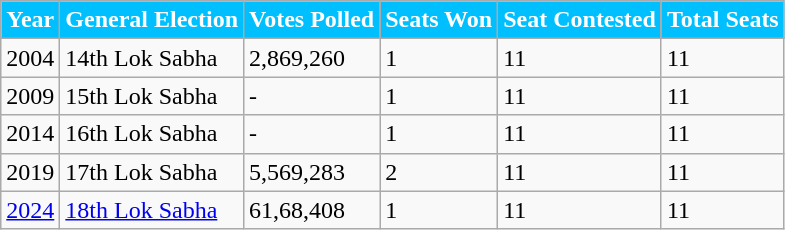<table class="wikitable">
<tr>
<th style="background-color:#00BFFF; color:white">Year</th>
<th style="background-color:#00BFFF; color:white">General Election</th>
<th style="background-color:#00BFFF; color:white">Votes Polled</th>
<th style="background-color:#00BFFF; color:white">Seats Won</th>
<th style="background-color:#00BFFF; color:white">Seat Contested</th>
<th style="background-color:#00BFFF; color:white">Total Seats</th>
</tr>
<tr>
<td>2004</td>
<td>14th Lok Sabha</td>
<td>2,869,260</td>
<td>1</td>
<td>11</td>
<td>11</td>
</tr>
<tr>
<td>2009</td>
<td>15th Lok Sabha</td>
<td>-</td>
<td>1</td>
<td>11</td>
<td>11</td>
</tr>
<tr>
<td>2014</td>
<td>16th Lok Sabha</td>
<td>-</td>
<td>1</td>
<td>11</td>
<td>11</td>
</tr>
<tr>
<td>2019</td>
<td>17th Lok Sabha</td>
<td>5,569,283</td>
<td>2</td>
<td>11</td>
<td>11</td>
</tr>
<tr>
<td><a href='#'>2024</a></td>
<td><a href='#'>18th Lok Sabha</a></td>
<td>61,68,408</td>
<td>1</td>
<td>11</td>
<td>11</td>
</tr>
</table>
